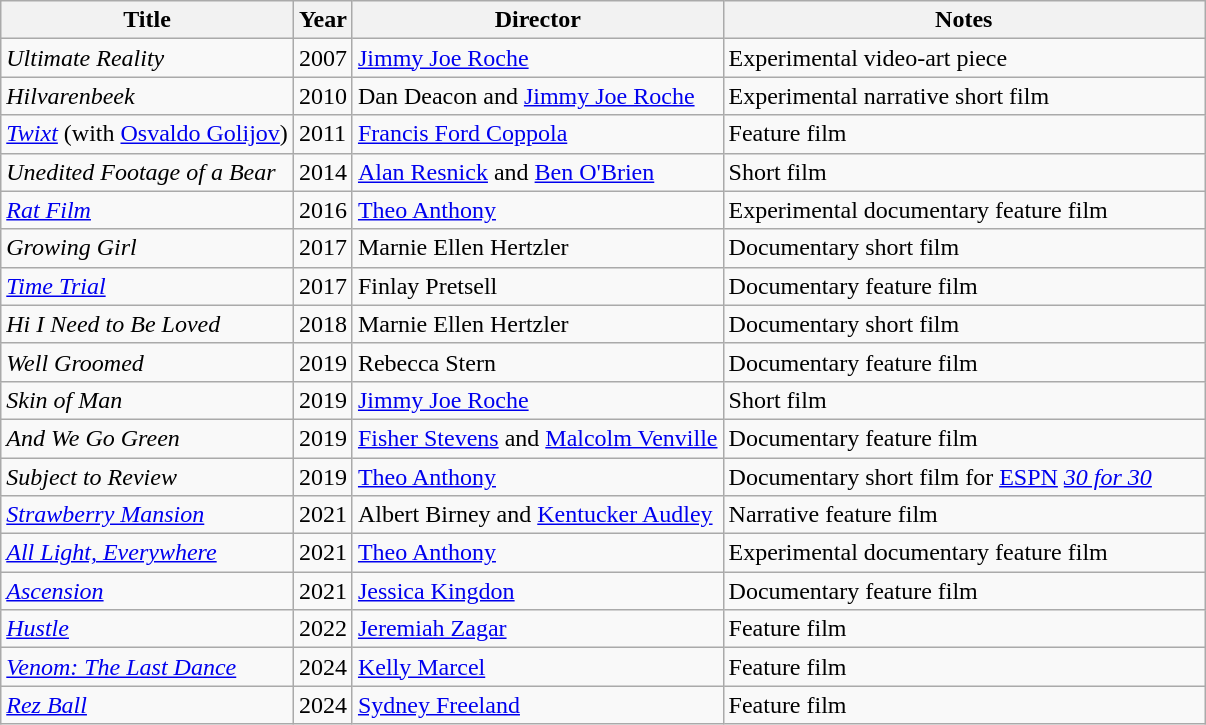<table class="wikitable sortable">
<tr>
<th>Title</th>
<th>Year</th>
<th>Director</th>
<th width=40%>Notes</th>
</tr>
<tr>
<td><em>Ultimate Reality</em></td>
<td>2007</td>
<td><a href='#'>Jimmy Joe Roche</a></td>
<td>Experimental video-art piece</td>
</tr>
<tr>
<td><em>Hilvarenbeek</em></td>
<td>2010</td>
<td>Dan Deacon and <a href='#'>Jimmy Joe Roche</a></td>
<td>Experimental narrative short film</td>
</tr>
<tr>
<td><em><a href='#'>Twixt</a></em> (with <a href='#'>Osvaldo Golijov</a>)</td>
<td>2011</td>
<td><a href='#'>Francis Ford Coppola</a></td>
<td>Feature film</td>
</tr>
<tr>
<td><em>Unedited Footage of a Bear</em></td>
<td>2014</td>
<td><a href='#'>Alan Resnick</a> and <a href='#'>Ben O'Brien</a></td>
<td>Short film</td>
</tr>
<tr>
<td><em><a href='#'>Rat Film</a></em></td>
<td>2016</td>
<td><a href='#'>Theo Anthony</a></td>
<td>Experimental documentary feature film</td>
</tr>
<tr>
<td><em>Growing Girl</em></td>
<td>2017</td>
<td>Marnie Ellen Hertzler</td>
<td>Documentary short film</td>
</tr>
<tr>
<td><em><a href='#'>Time Trial</a></em></td>
<td>2017</td>
<td>Finlay Pretsell</td>
<td>Documentary feature film</td>
</tr>
<tr>
<td><em>Hi I Need to Be Loved</em></td>
<td>2018</td>
<td>Marnie Ellen Hertzler</td>
<td>Documentary short film</td>
</tr>
<tr>
<td><em>Well Groomed</em></td>
<td>2019</td>
<td>Rebecca Stern</td>
<td>Documentary feature film</td>
</tr>
<tr>
<td><em>Skin of Man</em></td>
<td>2019</td>
<td><a href='#'>Jimmy Joe Roche</a></td>
<td>Short film</td>
</tr>
<tr>
<td><em>And We Go Green</em></td>
<td>2019</td>
<td><a href='#'>Fisher Stevens</a> and <a href='#'>Malcolm Venville</a></td>
<td>Documentary feature film</td>
</tr>
<tr>
<td><em>Subject to Review</em></td>
<td>2019</td>
<td><a href='#'>Theo Anthony</a></td>
<td>Documentary short film for <a href='#'>ESPN</a> <em><a href='#'>30 for 30</a></em></td>
</tr>
<tr>
<td><em><a href='#'>Strawberry Mansion</a></em></td>
<td>2021</td>
<td>Albert Birney and <a href='#'>Kentucker Audley</a></td>
<td>Narrative feature film</td>
</tr>
<tr>
<td><em><a href='#'>All Light, Everywhere</a></em></td>
<td>2021</td>
<td><a href='#'>Theo Anthony</a></td>
<td>Experimental documentary feature film</td>
</tr>
<tr>
<td><em><a href='#'>Ascension</a></em></td>
<td>2021</td>
<td><a href='#'>Jessica Kingdon</a></td>
<td>Documentary feature film</td>
</tr>
<tr>
<td><em><a href='#'>Hustle</a></em></td>
<td>2022</td>
<td><a href='#'>Jeremiah Zagar</a></td>
<td>Feature film</td>
</tr>
<tr>
<td><em><a href='#'>Venom: The Last Dance</a></em></td>
<td>2024</td>
<td><a href='#'>Kelly Marcel</a></td>
<td>Feature film</td>
</tr>
<tr>
<td><em><a href='#'>Rez Ball</a></em></td>
<td>2024</td>
<td><a href='#'>Sydney Freeland</a></td>
<td>Feature film</td>
</tr>
</table>
